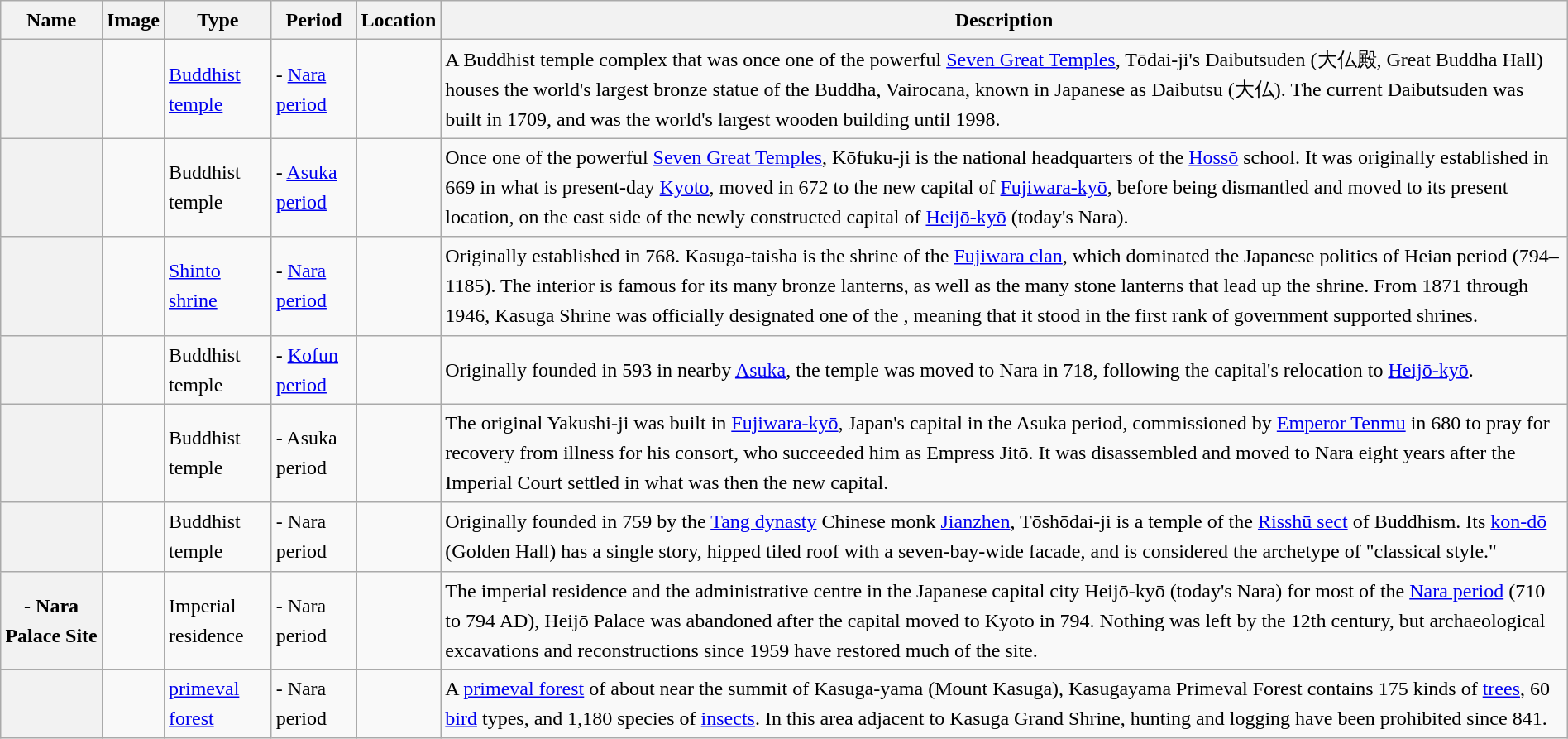<table class="wikitable plainrowheaders sortable" style="font-size:100%;width:100%;border:0px;text-align:left;line-height:150%;">
<tr>
<th>Name</th>
<th scope="col" class="unsortable">Image</th>
<th scope="col">Type</th>
<th scope="col">Period</th>
<th scope="col">Location</th>
<th scope="col" class="unsortable">Description</th>
</tr>
<tr>
<th scope="row"></th>
<td></td>
<td><a href='#'>Buddhist temple</a></td>
<td> - <a href='#'>Nara period</a></td>
<td></td>
<td>A Buddhist temple complex that was once one of the powerful <a href='#'>Seven Great Temples</a>, Tōdai-ji's Daibutsuden (大仏殿, Great Buddha Hall) houses the world's largest bronze statue of the Buddha, Vairocana, known in Japanese as Daibutsu (大仏).  The current Daibutsuden was built in 1709, and was the world's largest wooden building until 1998.</td>
</tr>
<tr>
<th scope="row"></th>
<td></td>
<td>Buddhist temple</td>
<td> - <a href='#'>Asuka period</a></td>
<td></td>
<td>Once one of the powerful <a href='#'>Seven Great Temples</a>, Kōfuku-ji is the national headquarters of the <a href='#'>Hossō</a> school.  It was originally established in 669 in what is present-day <a href='#'>Kyoto</a>, moved in 672 to the new capital of <a href='#'>Fujiwara-kyō</a>, before being dismantled and moved to its present location, on the east side of the newly constructed capital of <a href='#'>Heijō-kyō</a> (today's Nara).</td>
</tr>
<tr>
<th scope="row"></th>
<td></td>
<td><a href='#'>Shinto shrine</a></td>
<td> - <a href='#'>Nara period</a></td>
<td></td>
<td>Originally established in 768. Kasuga-taisha is the shrine of the <a href='#'>Fujiwara clan</a>, which dominated the Japanese politics of Heian period (794–1185). The interior is famous for its many bronze lanterns, as well as the many stone lanterns that lead up the shrine. From 1871 through 1946, Kasuga Shrine was officially designated one of the , meaning that it stood in the first rank of government supported shrines.</td>
</tr>
<tr>
<th scope="row"></th>
<td></td>
<td>Buddhist temple</td>
<td> - <a href='#'>Kofun period</a></td>
<td></td>
<td>Originally founded in 593 in nearby <a href='#'>Asuka</a>, the temple was moved to Nara in 718, following the capital's relocation to <a href='#'>Heijō-kyō</a>.</td>
</tr>
<tr>
<th scope="row"></th>
<td></td>
<td>Buddhist temple</td>
<td> - Asuka period</td>
<td></td>
<td>The original Yakushi-ji was built in <a href='#'>Fujiwara-kyō</a>, Japan's capital in the Asuka period, commissioned by <a href='#'>Emperor Tenmu</a> in 680 to pray for recovery from illness for his consort, who succeeded him as Empress Jitō. It was disassembled and moved to Nara eight years after the Imperial Court settled in what was then the new capital.</td>
</tr>
<tr>
<th scope="row"></th>
<td></td>
<td>Buddhist temple</td>
<td> - Nara period</td>
<td></td>
<td>Originally founded in 759 by the <a href='#'>Tang dynasty</a> Chinese monk <a href='#'>Jianzhen</a>, Tōshōdai-ji is a temple of the <a href='#'>Risshū sect</a> of Buddhism. Its <a href='#'>kon-dō</a> (Golden Hall) has a single story, hipped tiled roof with a seven-bay-wide facade, and is considered the archetype of "classical style."</td>
</tr>
<tr>
<th scope="row"> - Nara Palace Site　</th>
<td></td>
<td>Imperial residence</td>
<td> - Nara period</td>
<td></td>
<td>The imperial residence and the administrative centre in the Japanese capital city Heijō-kyō (today's Nara) for most of the <a href='#'>Nara period</a> (710 to 794 AD), Heijō Palace was abandoned after the capital moved to Kyoto in 794.  Nothing was left by the 12th century, but  archaeological excavations and reconstructions since 1959 have restored much of the site.</td>
</tr>
<tr>
<th scope="row"></th>
<td></td>
<td><a href='#'>primeval forest</a></td>
<td> - Nara period</td>
<td></td>
<td>A <a href='#'>primeval forest</a> of about  near the summit of Kasuga-yama (Mount Kasuga), Kasugayama Primeval Forest contains 175 kinds of <a href='#'>trees</a>, 60 <a href='#'>bird</a> types, and 1,180 species of <a href='#'>insects</a>. In this area adjacent to Kasuga Grand Shrine, hunting and logging have been prohibited since 841.</td>
</tr>
</table>
